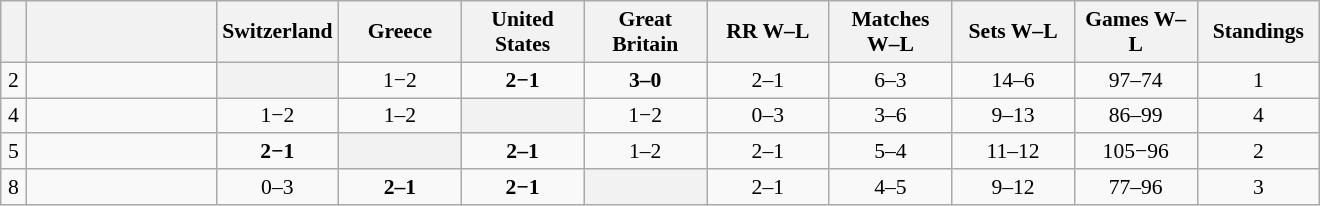<table class="wikitable" style="text-align:center; font-size:90%">
<tr>
<th width=10></th>
<th width=120></th>
<th width=75>Switzerland<br></th>
<th width=75>Greece<br></th>
<th width=75>United States<br></th>
<th width=75>Great Britain<br></th>
<th width=75>RR W–L</th>
<th width=75>Matches W–L</th>
<th width=75>Sets W–L</th>
<th width=75>Games W–L</th>
<th width=75>Standings</th>
</tr>
<tr>
<td>2</td>
<td style="text-align:left;"></td>
<th bgcolor="#ededed"></th>
<td>1−2</td>
<td><strong>2−1</strong></td>
<td><strong>3–0</strong></td>
<td>2–1</td>
<td>6–3</td>
<td>14–6</td>
<td>97–74</td>
<td>1</td>
</tr>
<tr>
<td>4</td>
<td style="text-align:left;"></td>
<td>1−2</td>
<td>1–2</td>
<th bgcolor="#ededed"></th>
<td>1−2</td>
<td>0–3</td>
<td>3–6</td>
<td>9–13</td>
<td>86–99</td>
<td>4</td>
</tr>
<tr>
<td>5</td>
<td style="text-align:left;"></td>
<td><strong>2−1</strong></td>
<th bgcolor="#ededed"></th>
<td><strong>2–1</strong></td>
<td>1–2</td>
<td>2–1</td>
<td>5–4</td>
<td>11–12</td>
<td>105−96</td>
<td>2</td>
</tr>
<tr>
<td>8</td>
<td style="text-align:left;"></td>
<td>0–3</td>
<td><strong>2–1</strong></td>
<td><strong>2−1</strong></td>
<th bgcolor="#ededed"></th>
<td>2–1</td>
<td>4–5</td>
<td>9–12</td>
<td>77–96</td>
<td>3</td>
</tr>
</table>
